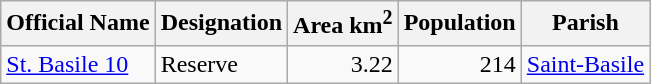<table class="wikitable">
<tr>
<th>Official Name</th>
<th>Designation</th>
<th>Area km<sup>2</sup></th>
<th>Population</th>
<th>Parish</th>
</tr>
<tr>
<td><a href='#'>St. Basile 10</a></td>
<td>Reserve</td>
<td align="right">3.22</td>
<td align="right">214</td>
<td align="center"><a href='#'>Saint-Basile</a></td>
</tr>
</table>
